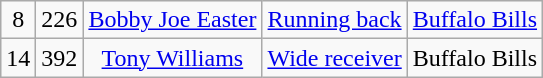<table class="wikitable" style="text-align:center">
<tr>
<td>8</td>
<td>226</td>
<td><a href='#'>Bobby Joe Easter</a></td>
<td><a href='#'>Running back</a></td>
<td><a href='#'>Buffalo Bills</a></td>
</tr>
<tr>
<td>14</td>
<td>392</td>
<td><a href='#'>Tony Williams</a></td>
<td><a href='#'>Wide receiver</a></td>
<td>Buffalo Bills</td>
</tr>
</table>
